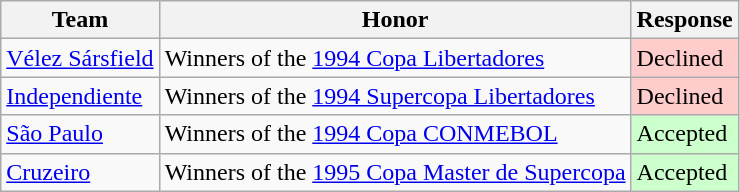<table class="wikitable">
<tr>
<th>Team</th>
<th>Honor</th>
<th>Response</th>
</tr>
<tr>
<td> <a href='#'>Vélez Sársfield</a></td>
<td>Winners of the <a href='#'>1994 Copa Libertadores</a></td>
<td bgcolor="#ffcccc">Declined</td>
</tr>
<tr>
<td> <a href='#'>Independiente</a></td>
<td>Winners of the <a href='#'>1994 Supercopa Libertadores</a></td>
<td bgcolor="#ffcccc">Declined</td>
</tr>
<tr>
<td> <a href='#'>São Paulo</a></td>
<td>Winners of the <a href='#'>1994 Copa CONMEBOL</a></td>
<td bgcolor="#ccffcc">Accepted</td>
</tr>
<tr>
<td> <a href='#'>Cruzeiro</a></td>
<td>Winners of the <a href='#'>1995 Copa Master de Supercopa</a></td>
<td bgcolor="#ccffcc">Accepted</td>
</tr>
</table>
